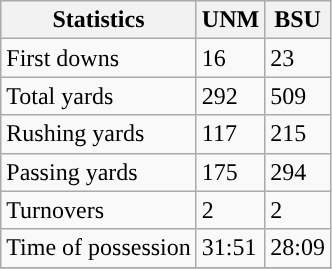<table class="wikitable">
<tr>
<th>Statistics</th>
<th>UNM</th>
<th>BSU</th>
</tr>
<tr>
<td>First downs</td>
<td>16</td>
<td>23</td>
</tr>
<tr>
<td>Total yards</td>
<td>292</td>
<td>509</td>
</tr>
<tr>
<td>Rushing yards</td>
<td>117</td>
<td>215</td>
</tr>
<tr>
<td>Passing yards</td>
<td>175</td>
<td>294</td>
</tr>
<tr>
<td>Turnovers</td>
<td>2</td>
<td>2</td>
</tr>
<tr>
<td>Time of possession</td>
<td>31:51</td>
<td>28:09</td>
</tr>
<tr>
</tr>
</table>
